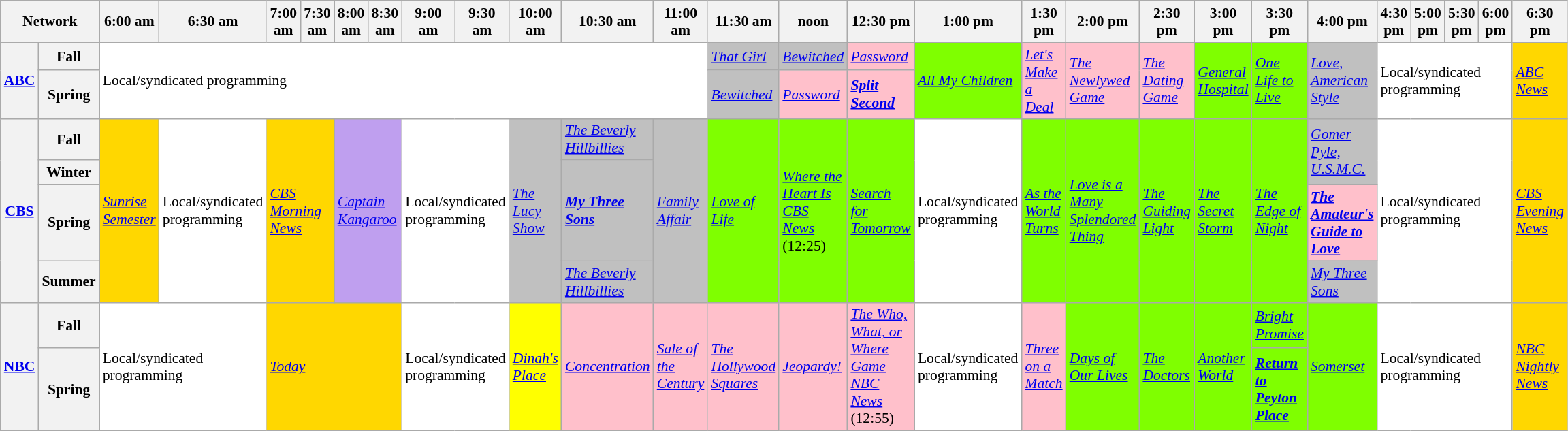<table class=wikitable style="font-size:90%">
<tr>
<th width="1.5%" bgcolor="#C0C0C0" colspan="2">Network</th>
<th width="12%" bgcolor="#C0C0C0">6:00 am</th>
<th width="12%" bgcolor="#C0C0C0">6:30 am</th>
<th width="12%" bgcolor="#C0C0C0">7:00 am</th>
<th width="13%" bgcolor="#C0C0C0">7:30 am</th>
<th width="12%" bgcolor="#C0C0C0">8:00 am</th>
<th width="13%" bgcolor="#C0C0C0">8:30 am</th>
<th width="12%" bgcolor="#C0C0C0">9:00 am</th>
<th width="13%" bgcolor="#C0C0C0">9:30 am</th>
<th width="12%" bgcolor="#C0C0C0">10:00 am</th>
<th width="13%" bgcolor="#C0C0C0">10:30 am</th>
<th width="12%" bgcolor="#C0C0C0">11:00 am</th>
<th width="13%" bgcolor="#C0C0C0">11:30 am</th>
<th width="12%" bgcolor="#C0C0C0">noon</th>
<th width="13%" bgcolor="#C0C0C0">12:30 pm</th>
<th width="12%" bgcolor="#C0C0C0">1:00 pm</th>
<th width="13%" bgcolor="#C0C0C0">1:30 pm</th>
<th width="12%" bgcolor="#C0C0C0">2:00 pm</th>
<th width="13%" bgcolor="#C0C0C0">2:30 pm</th>
<th width="12%" bgcolor="#C0C0C0">3:00 pm</th>
<th width="13%" bgcolor="#C0C0C0">3:30 pm</th>
<th width="12%" bgcolor="#C0C0C0">4:00 pm</th>
<th width="12%" bgcolor="#C0C0C0">4:30 pm</th>
<th width="12%" bgcolor="#C0C0C0">5:00 pm</th>
<th width="12%" bgcolor="#C0C0C0">5:30 pm</th>
<th width="12%" bgcolor="#C0C0C0">6:00 pm</th>
<th width="12%" bgcolor="#C0C0C0">6:30 pm</th>
</tr>
<tr>
<th bgcolor="#C0C0C0"rowspan="2"><a href='#'>ABC</a></th>
<th>Fall</th>
<td bgcolor="white" rowspan="2"colspan="11">Local/syndicated programming</td>
<td bgcolor="C0C0C0"rowspan="1"><em><a href='#'>That Girl</a></em></td>
<td bgcolor="C0C0C0"rowspan="1"><em><a href='#'>Bewitched</a></em></td>
<td bgcolor="pink"rowspan="1"><em><a href='#'>Password</a></em></td>
<td bgcolor="chartreuse"rowspan="2"><em><a href='#'>All My Children</a></em></td>
<td bgcolor="pink"rowspan="2"><em><a href='#'>Let's Make a Deal</a></em></td>
<td bgcolor="pink"rowspan="2"><em><a href='#'>The Newlywed Game</a></em></td>
<td bgcolor="pink"rowspan="2"><em><a href='#'>The Dating Game</a></em></td>
<td bgcolor="chartreuse"rowspan="2"><em><a href='#'>General Hospital</a></em></td>
<td bgcolor="chartreuse"rowspan="2"><em><a href='#'>One Life to Live</a></em></td>
<td bgcolor="C0C0C0"rowspan="2"><em><a href='#'>Love, American Style</a></em></td>
<td bgcolor="white"rowspan="2"colspan="4">Local/syndicated programming</td>
<td bgcolor="gold"rowspan="2"><em><a href='#'>ABC News</a></em></td>
</tr>
<tr>
<th>Spring</th>
<td bgcolor="C0C0C0"rowspan="1"><em><a href='#'>Bewitched</a></em></td>
<td bgcolor="pink"rowspan="1"><em><a href='#'>Password</a></em></td>
<td bgcolor="pink"rowspan="1"><strong><em><a href='#'>Split Second</a></em></strong></td>
</tr>
<tr>
<th bgcolor="#C0C0C0"rowspan="4"><a href='#'>CBS</a></th>
<th>Fall</th>
<td bgcolor="gold"rowspan="4"><em><a href='#'>Sunrise Semester</a></em></td>
<td bgcolor="white"rowspan="4">Local/syndicated programming</td>
<td bgcolor="gold"rowspan="4"colspan="2"><em><a href='#'>CBS Morning News</a></em></td>
<td bgcolor="bf9fef"rowspan="4"colspan="2"><em><a href='#'>Captain Kangaroo</a></em></td>
<td bgcolor="white"rowspan="4"colspan="2">Local/syndicated programming</td>
<td bgcolor="C0C0C0"rowspan="4"><em><a href='#'>The Lucy Show</a></em></td>
<td bgcolor="C0C0C0"rowspan="1"><em><a href='#'>The Beverly Hillbillies</a></em></td>
<td bgcolor="C0C0C0"rowspan="4"><em><a href='#'>Family Affair</a></em></td>
<td bgcolor="chartreuse"rowspan="4"><em><a href='#'>Love of Life</a></em></td>
<td bgcolor="chartreuse"rowspan="4"><em><a href='#'>Where the Heart Is</a></em><br><em><a href='#'>CBS News</a></em> (12:25)</td>
<td bgcolor="chartreuse"rowspan="4"><em><a href='#'>Search for Tomorrow</a></em></td>
<td bgcolor="white"rowspan="4">Local/syndicated programming</td>
<td bgcolor="chartreuse"rowspan="4"><em><a href='#'>As the World Turns</a></em></td>
<td bgcolor="chartreuse"rowspan="4"><em><a href='#'>Love is a Many Splendored Thing</a></em></td>
<td bgcolor="chartreuse"rowspan="4"><em><a href='#'>The Guiding Light</a></em></td>
<td bgcolor="chartreuse"rowspan="4"><em><a href='#'>The Secret Storm</a></em></td>
<td bgcolor="chartreuse"rowspan="4"><em><a href='#'>The Edge of Night</a></em></td>
<td bgcolor="C0C0C0"rowspan="2"><em><a href='#'>Gomer Pyle, U.S.M.C.</a></em></td>
<td bgcolor="white"rowspan="4"colspan="4">Local/syndicated programming</td>
<td bgcolor="gold"rowspan="4"><em><a href='#'>CBS Evening News</a></em></td>
</tr>
<tr>
<th>Winter</th>
<td bgcolor="C0C0C0"rowspan="2"><strong><em><a href='#'>My Three Sons</a></em></strong></td>
</tr>
<tr>
<th>Spring</th>
<td bgcolor="pink"><strong><em><a href='#'>The Amateur's Guide to Love</a></em></strong></td>
</tr>
<tr>
<th>Summer</th>
<td bgcolor="C0C0C0"><em><a href='#'>The Beverly Hillbillies</a></em></td>
<td bgcolor="C0C0C0"><em><a href='#'>My Three Sons</a></em></td>
</tr>
<tr>
<th bgcolor="#C0C0C0"rowspan="2"><a href='#'>NBC</a></th>
<th>Fall</th>
<td bgcolor="white"rowspan="2"colspan="2">Local/syndicated programming</td>
<td bgcolor="gold"rowspan="2"colspan="4"><em><a href='#'>Today</a></em></td>
<td bgcolor="white"rowspan="2"colspan="2">Local/syndicated programming</td>
<td bgcolor="yellow"rowspan="2"><em><a href='#'>Dinah's Place</a></em></td>
<td bgcolor="pink"rowspan="2"><em><a href='#'>Concentration</a></em></td>
<td bgcolor="pink"rowspan="2"><em><a href='#'>Sale of the Century</a></em></td>
<td bgcolor="pink"rowspan="2"><em><a href='#'>The Hollywood Squares</a></em></td>
<td bgcolor="pink"rowspan="2"><em><a href='#'>Jeopardy!</a></em></td>
<td bgcolor="pink"rowspan="2"><em><a href='#'>The Who, What, or Where Game</a></em><br><em><a href='#'>NBC News</a></em> (12:55)</td>
<td bgcolor="white"rowspan="2">Local/syndicated programming</td>
<td bgcolor="pink"rowspan="2"><em><a href='#'>Three on a Match</a></em></td>
<td bgcolor="chartreuse"rowspan="2"><em><a href='#'>Days of Our Lives</a></em></td>
<td bgcolor="chartreuse"rowspan="2"><em><a href='#'>The Doctors</a></em></td>
<td bgcolor="chartreuse"rowspan="2"><em><a href='#'>Another World</a></em></td>
<td bgcolor="chartreuse"rowspan="1"><em><a href='#'>Bright Promise</a></em></td>
<td bgcolor="chartreuse"rowspan="2"><em><a href='#'>Somerset</a></em></td>
<td bgcolor="white"rowspan="2"colspan="4">Local/syndicated programming</td>
<td bgcolor="gold"rowspan="2"><em><a href='#'>NBC Nightly News</a></em></td>
</tr>
<tr>
<th>Spring</th>
<td bgcolor="chartreuse"rowspan="1"><strong><em><a href='#'>Return to Peyton Place</a></em></strong></td>
</tr>
</table>
